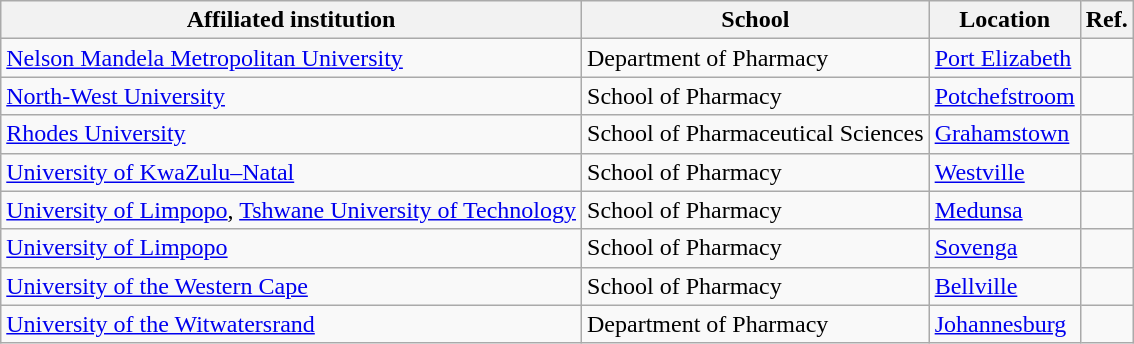<table class="wikitable sortable">
<tr>
<th>Affiliated institution</th>
<th>School</th>
<th>Location</th>
<th>Ref.</th>
</tr>
<tr>
<td><a href='#'>Nelson Mandela Metropolitan University</a></td>
<td>Department of Pharmacy</td>
<td><a href='#'>Port Elizabeth</a></td>
<td></td>
</tr>
<tr>
<td><a href='#'>North-West University</a></td>
<td>School of Pharmacy</td>
<td><a href='#'>Potchefstroom</a></td>
<td></td>
</tr>
<tr>
<td><a href='#'>Rhodes University</a></td>
<td>School of Pharmaceutical Sciences</td>
<td><a href='#'>Grahamstown</a></td>
<td></td>
</tr>
<tr>
<td><a href='#'>University of KwaZulu–Natal</a></td>
<td>School of Pharmacy</td>
<td><a href='#'>Westville</a></td>
<td></td>
</tr>
<tr>
<td><a href='#'>University of Limpopo</a>, <a href='#'>Tshwane University of Technology</a></td>
<td>School of Pharmacy</td>
<td><a href='#'>Medunsa</a></td>
<td></td>
</tr>
<tr>
<td><a href='#'>University of Limpopo</a></td>
<td>School of Pharmacy</td>
<td><a href='#'>Sovenga</a></td>
<td></td>
</tr>
<tr>
<td><a href='#'>University of the Western Cape</a></td>
<td>School of Pharmacy</td>
<td><a href='#'>Bellville</a></td>
<td></td>
</tr>
<tr>
<td><a href='#'>University of the Witwatersrand</a></td>
<td>Department of Pharmacy</td>
<td><a href='#'>Johannesburg</a></td>
<td></td>
</tr>
</table>
